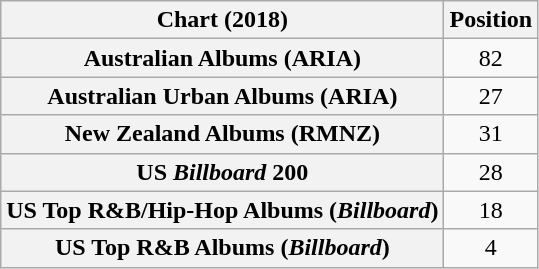<table class="wikitable sortable plainrowheaders" style="text-align:center">
<tr>
<th scope="col">Chart (2018)</th>
<th scope="col">Position</th>
</tr>
<tr>
<th scope="row">Australian Albums (ARIA)</th>
<td>82</td>
</tr>
<tr>
<th scope="row">Australian Urban Albums (ARIA)</th>
<td>27</td>
</tr>
<tr>
<th scope="row">New Zealand Albums (RMNZ)</th>
<td>31</td>
</tr>
<tr>
<th scope="row">US <em>Billboard</em> 200</th>
<td>28</td>
</tr>
<tr>
<th scope="row">US Top R&B/Hip-Hop Albums (<em>Billboard</em>)</th>
<td>18</td>
</tr>
<tr>
<th scope="row">US Top R&B Albums (<em>Billboard</em>)</th>
<td>4</td>
</tr>
</table>
